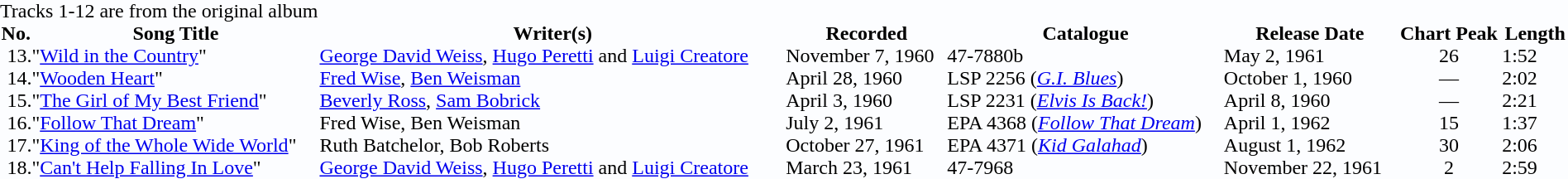<table border="0" cellpadding="0" cellspacing="0" style="width: 100%; margin: 1em 1em 1em 0; background: #FCFDFF; border-collapse: collapse;">
<tr>
<td colspan=9>Tracks 1-12 are from the original album</td>
</tr>
<tr>
<th>No.</th>
<th></th>
<th>Song Title</th>
<th>Writer(s)</th>
<th>Recorded</th>
<th>Catalogue</th>
<th>Release Date</th>
<th>Chart Peak</th>
<th>Length</th>
</tr>
<tr>
<td align="right">13.</td>
<td></td>
<td>"<a href='#'>Wild in the Country</a>"</td>
<td><a href='#'>George David Weiss</a>, <a href='#'>Hugo Peretti</a> and <a href='#'>Luigi Creatore</a></td>
<td>November 7, 1960</td>
<td>47-7880b</td>
<td>May 2, 1961</td>
<td align="center">26</td>
<td>1:52</td>
</tr>
<tr>
<td align="right">14.</td>
<td></td>
<td>"<a href='#'>Wooden Heart</a>"</td>
<td><a href='#'>Fred Wise</a>, <a href='#'>Ben Weisman</a></td>
<td>April 28, 1960</td>
<td>LSP 2256 (<em><a href='#'>G.I. Blues</a></em>)</td>
<td>October 1, 1960</td>
<td align="center">—</td>
<td>2:02</td>
</tr>
<tr>
<td align="right">15.</td>
<td></td>
<td>"<a href='#'>The Girl of My Best Friend</a>"</td>
<td><a href='#'>Beverly Ross</a>, <a href='#'>Sam Bobrick</a></td>
<td>April 3, 1960</td>
<td>LSP 2231 (<em><a href='#'>Elvis Is Back!</a></em>)</td>
<td>April 8, 1960</td>
<td align="center">—</td>
<td>2:21</td>
</tr>
<tr>
<td align="right">16.</td>
<td></td>
<td>"<a href='#'>Follow That Dream</a>"</td>
<td>Fred Wise, Ben Weisman</td>
<td>July 2, 1961</td>
<td>EPA 4368 (<em><a href='#'>Follow That Dream</a></em>)</td>
<td>April 1, 1962</td>
<td align="center">15</td>
<td>1:37</td>
</tr>
<tr>
<td align="right">17.</td>
<td></td>
<td>"<a href='#'>King of the Whole Wide World</a>"</td>
<td>Ruth Batchelor, Bob Roberts</td>
<td>October 27, 1961</td>
<td>EPA 4371 (<em><a href='#'>Kid Galahad</a></em>)</td>
<td>August 1, 1962</td>
<td align="center">30</td>
<td>2:06</td>
</tr>
<tr>
<td align="right">18.</td>
<td></td>
<td>"<a href='#'>Can't Help Falling In Love</a>"</td>
<td><a href='#'>George David Weiss</a>, <a href='#'>Hugo Peretti</a> and <a href='#'>Luigi Creatore</a></td>
<td>March 23, 1961</td>
<td>47-7968</td>
<td>November 22, 1961</td>
<td align="center">2</td>
<td>2:59</td>
</tr>
</table>
